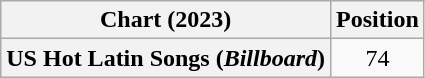<table class="wikitable sortable plainrowheaders" style="text-align:center">
<tr>
<th scope="col">Chart (2023)</th>
<th scope="col">Position</th>
</tr>
<tr>
<th scope="row">US Hot Latin Songs (<em>Billboard</em>)</th>
<td>74</td>
</tr>
</table>
